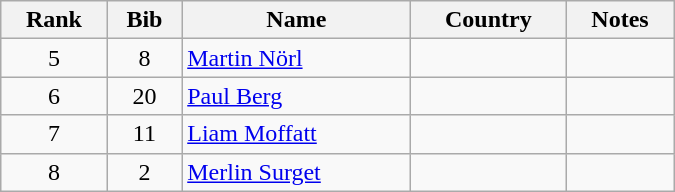<table class="wikitable" style="text-align:center; width:450px">
<tr>
<th>Rank</th>
<th>Bib</th>
<th>Name</th>
<th>Country</th>
<th>Notes</th>
</tr>
<tr>
<td>5</td>
<td>8</td>
<td align=left><a href='#'>Martin Nörl</a></td>
<td align=left></td>
<td></td>
</tr>
<tr>
<td>6</td>
<td>20</td>
<td align=left><a href='#'>Paul Berg</a></td>
<td align=left></td>
<td></td>
</tr>
<tr>
<td>7</td>
<td>11</td>
<td align=left><a href='#'>Liam Moffatt</a></td>
<td align=left></td>
<td></td>
</tr>
<tr>
<td>8</td>
<td>2</td>
<td align=left><a href='#'>Merlin Surget</a></td>
<td align=left></td>
<td></td>
</tr>
</table>
